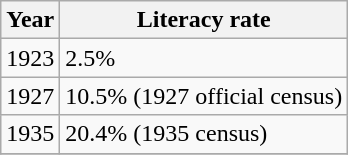<table class="wikitable">
<tr>
<th>Year</th>
<th>Literacy rate</th>
</tr>
<tr>
<td>1923</td>
<td>2.5%</td>
</tr>
<tr>
<td>1927</td>
<td>10.5% (1927 official census)</td>
</tr>
<tr>
<td>1935</td>
<td>20.4% (1935 census)</td>
</tr>
<tr>
</tr>
</table>
